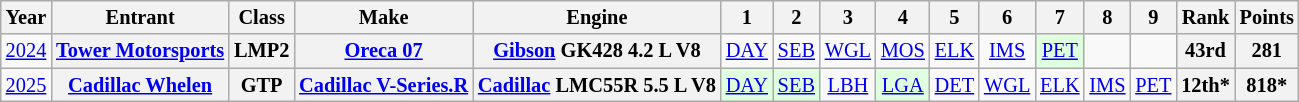<table class="wikitable" style="text-align:center; font-size:85%">
<tr>
<th>Year</th>
<th>Entrant</th>
<th>Class</th>
<th>Make</th>
<th>Engine</th>
<th>1</th>
<th>2</th>
<th>3</th>
<th>4</th>
<th>5</th>
<th>6</th>
<th>7</th>
<th>8</th>
<th>9</th>
<th>Rank</th>
<th>Points</th>
</tr>
<tr>
<td><a href='#'>2024</a></td>
<th><a href='#'>Tower Motorsports</a></th>
<th>LMP2</th>
<th><a href='#'>Oreca 07</a></th>
<th><a href='#'>Gibson</a> GK428 4.2 L V8</th>
<td><a href='#'>DAY</a></td>
<td><a href='#'>SEB</a></td>
<td><a href='#'>WGL</a></td>
<td><a href='#'>MOS</a></td>
<td><a href='#'>ELK</a></td>
<td><a href='#'>IMS</a></td>
<td style="background:#DFFFDF;"><a href='#'>PET</a><br></td>
<td></td>
<td></td>
<th>43rd</th>
<th>281</th>
</tr>
<tr>
<td><a href='#'>2025</a></td>
<th><a href='#'>Cadillac Whelen</a></th>
<th>GTP</th>
<th><a href='#'>Cadillac V-Series.R</a></th>
<th><a href='#'>Cadillac</a> LMC55R 5.5 L V8</th>
<td style="background:#DFFFDF;"><a href='#'>DAY</a><br></td>
<td style="background:#DFFFDF;"><a href='#'>SEB</a><br></td>
<td><a href='#'>LBH</a></td>
<td style="background:#DFFFDF;"><a href='#'>LGA</a><br></td>
<td><a href='#'>DET</a></td>
<td><a href='#'>WGL</a></td>
<td><a href='#'>ELK</a></td>
<td><a href='#'>IMS</a></td>
<td><a href='#'>PET</a></td>
<th>12th*</th>
<th>818*</th>
</tr>
</table>
